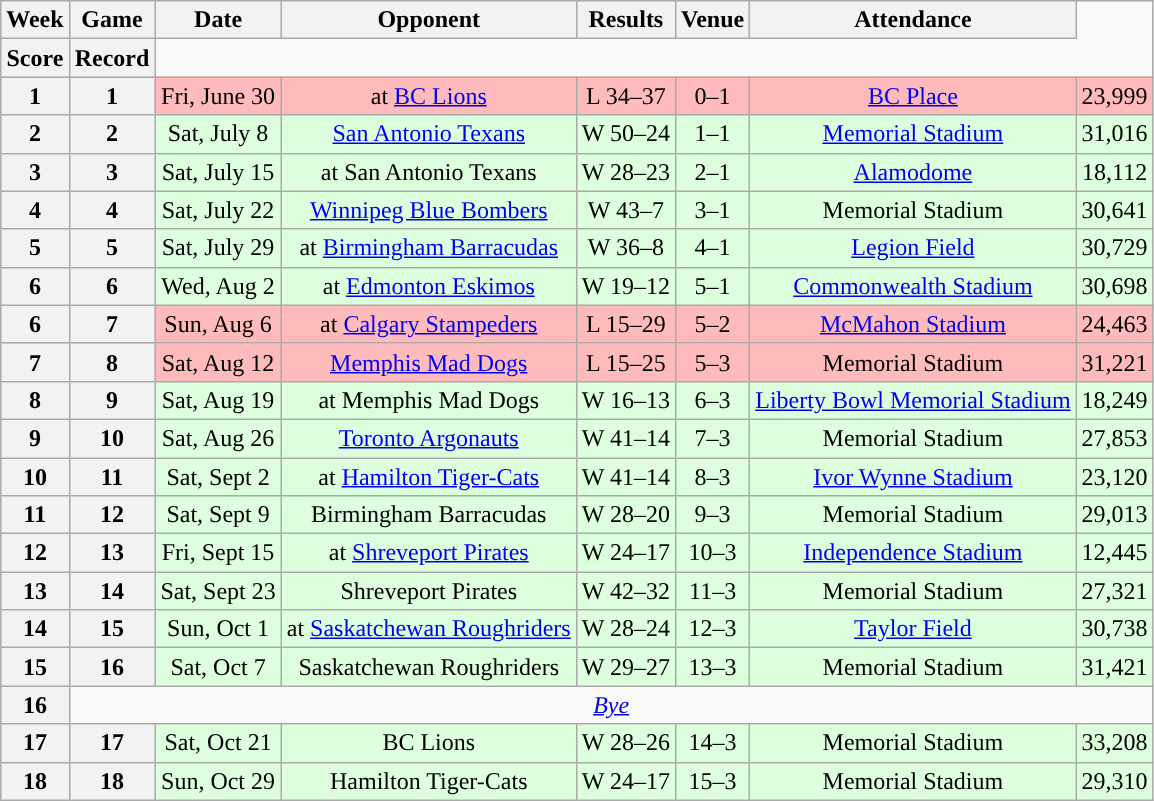<table class="wikitable" style="text-align:center">
<tr>
<th>Week</th>
<th>Game</th>
<th>Date</th>
<th>Opponent</th>
<th>Results</th>
<th>Venue</th>
<th>Attendance</th>
</tr>
<tr>
<th>Score</th>
<th>Record</th>
</tr>
<tr style="background:#ffbbbb">
<th>1</th>
<th>1</th>
<td>Fri, June 30</td>
<td>at <a href='#'>BC Lions</a></td>
<td>L 34–37</td>
<td>0–1</td>
<td><a href='#'>BC Place</a></td>
<td>23,999</td>
</tr>
<tr style="background:#ddffdd">
<th>2</th>
<th>2</th>
<td>Sat, July 8</td>
<td><a href='#'>San Antonio Texans</a></td>
<td>W 50–24</td>
<td>1–1</td>
<td><a href='#'>Memorial Stadium</a></td>
<td>31,016</td>
</tr>
<tr style="background:#ddffdd">
<th>3</th>
<th>3</th>
<td>Sat, July 15</td>
<td>at San Antonio Texans</td>
<td>W 28–23</td>
<td>2–1</td>
<td><a href='#'>Alamodome</a></td>
<td>18,112</td>
</tr>
<tr style="background:#ddffdd">
<th>4</th>
<th>4</th>
<td>Sat, July 22</td>
<td><a href='#'>Winnipeg Blue Bombers</a></td>
<td>W 43–7</td>
<td>3–1</td>
<td>Memorial Stadium</td>
<td>30,641</td>
</tr>
<tr style="background:#ddffdd">
<th>5</th>
<th>5</th>
<td>Sat, July 29</td>
<td>at <a href='#'>Birmingham Barracudas</a></td>
<td>W 36–8</td>
<td>4–1</td>
<td><a href='#'>Legion Field</a></td>
<td>30,729</td>
</tr>
<tr style="background:#ddffdd">
<th>6</th>
<th>6</th>
<td>Wed, Aug 2</td>
<td>at <a href='#'>Edmonton Eskimos</a></td>
<td>W 19–12</td>
<td>5–1</td>
<td><a href='#'>Commonwealth Stadium</a></td>
<td>30,698</td>
</tr>
<tr style="background:#ffbbbb">
<th>6</th>
<th>7</th>
<td>Sun, Aug 6</td>
<td>at <a href='#'>Calgary Stampeders</a></td>
<td>L 15–29</td>
<td>5–2</td>
<td><a href='#'>McMahon Stadium</a></td>
<td>24,463</td>
</tr>
<tr style="background:#ffbbbb">
<th>7</th>
<th>8</th>
<td>Sat, Aug 12</td>
<td><a href='#'>Memphis Mad Dogs</a></td>
<td>L 15–25</td>
<td>5–3</td>
<td>Memorial Stadium</td>
<td>31,221</td>
</tr>
<tr style="background:#ddffdd">
<th>8</th>
<th>9</th>
<td>Sat, Aug 19</td>
<td>at Memphis Mad Dogs</td>
<td>W 16–13</td>
<td>6–3</td>
<td><a href='#'>Liberty Bowl Memorial Stadium</a></td>
<td>18,249</td>
</tr>
<tr style="background:#ddffdd">
<th>9</th>
<th>10</th>
<td>Sat, Aug 26</td>
<td><a href='#'>Toronto Argonauts</a></td>
<td>W 41–14</td>
<td>7–3</td>
<td>Memorial Stadium</td>
<td>27,853</td>
</tr>
<tr style="background:#ddffdd">
<th>10</th>
<th>11</th>
<td>Sat, Sept 2</td>
<td>at <a href='#'>Hamilton Tiger-Cats</a></td>
<td>W 41–14</td>
<td>8–3</td>
<td><a href='#'>Ivor Wynne Stadium</a></td>
<td>23,120</td>
</tr>
<tr style="background:#ddffdd">
<th>11</th>
<th>12</th>
<td>Sat, Sept 9</td>
<td>Birmingham Barracudas</td>
<td>W 28–20</td>
<td>9–3</td>
<td>Memorial Stadium</td>
<td>29,013</td>
</tr>
<tr style="background:#ddffdd">
<th>12</th>
<th>13</th>
<td>Fri, Sept 15</td>
<td>at <a href='#'>Shreveport Pirates</a></td>
<td>W 24–17</td>
<td>10–3</td>
<td><a href='#'>Independence Stadium</a></td>
<td>12,445</td>
</tr>
<tr style="background:#ddffdd">
<th>13</th>
<th>14</th>
<td>Sat, Sept 23</td>
<td>Shreveport Pirates</td>
<td>W 42–32</td>
<td>11–3</td>
<td>Memorial Stadium</td>
<td>27,321</td>
</tr>
<tr style="background:#ddffdd">
<th>14</th>
<th>15</th>
<td>Sun, Oct 1</td>
<td>at <a href='#'>Saskatchewan Roughriders</a></td>
<td>W 28–24</td>
<td>12–3</td>
<td><a href='#'>Taylor Field</a></td>
<td>30,738</td>
</tr>
<tr style="background:#ddffdd">
<th>15</th>
<th>16</th>
<td>Sat, Oct 7</td>
<td>Saskatchewan Roughriders</td>
<td>W 29–27</td>
<td>13–3</td>
<td>Memorial Stadium</td>
<td>31,421</td>
</tr>
<tr>
<th>16</th>
<td colspan=7><em><a href='#'>Bye</a></em></td>
</tr>
<tr style="background:#ddffdd">
<th>17</th>
<th>17</th>
<td>Sat, Oct 21</td>
<td>BC Lions</td>
<td>W 28–26</td>
<td>14–3</td>
<td>Memorial Stadium</td>
<td>33,208</td>
</tr>
<tr style="background:#ddffdd">
<th>18</th>
<th>18</th>
<td>Sun, Oct 29</td>
<td>Hamilton Tiger-Cats</td>
<td>W 24–17</td>
<td>15–3</td>
<td>Memorial Stadium</td>
<td>29,310</td>
</tr>
</table>
